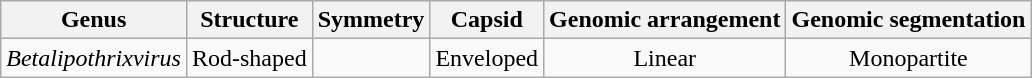<table class="wikitable sortable" style="text-align:center">
<tr>
<th>Genus</th>
<th>Structure</th>
<th>Symmetry</th>
<th>Capsid</th>
<th>Genomic arrangement</th>
<th>Genomic segmentation</th>
</tr>
<tr>
<td><em>Betalipothrixvirus</em></td>
<td>Rod-shaped</td>
<td></td>
<td>Enveloped</td>
<td>Linear</td>
<td>Monopartite</td>
</tr>
</table>
